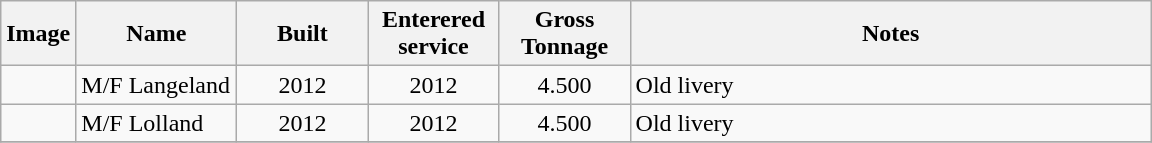<table class="wikitable sortable" border="1">
<tr>
<th class="unsortable">Image</th>
<th scope="col" width="100pt">Name</th>
<th scope="col" width="80pt">Built</th>
<th scope="col" width="80pt">Enterered service</th>
<th scope="col" width="80pt">Gross Tonnage</th>
<th scope="col" width="340pt" class="unsortable">Notes</th>
</tr>
<tr>
<td></td>
<td>M/F Langeland</td>
<td align="Center">2012</td>
<td align="Center">2012</td>
<td align="Center">4.500</td>
<td>Old livery</td>
</tr>
<tr>
<td></td>
<td>M/F Lolland</td>
<td align="Center">2012</td>
<td align="Center">2012</td>
<td align="Center">4.500</td>
<td>Old livery</td>
</tr>
<tr>
</tr>
</table>
